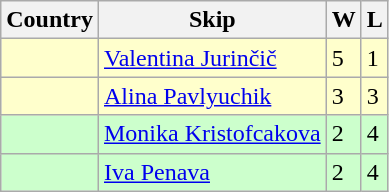<table class=wikitable>
<tr>
<th>Country</th>
<th>Skip</th>
<th>W</th>
<th>L</th>
</tr>
<tr bgcolor=#ffffcc>
<td></td>
<td><a href='#'>Valentina Jurinčič</a></td>
<td>5</td>
<td>1</td>
</tr>
<tr bgcolor=#ffffcc>
<td></td>
<td><a href='#'>Alina Pavlyuchik</a></td>
<td>3</td>
<td>3</td>
</tr>
<tr bgcolor=#ccffcc>
<td></td>
<td><a href='#'>Monika Kristofcakova</a></td>
<td>2</td>
<td>4</td>
</tr>
<tr bgcolor=#ccffcc>
<td></td>
<td><a href='#'>Iva Penava</a></td>
<td>2</td>
<td>4</td>
</tr>
</table>
